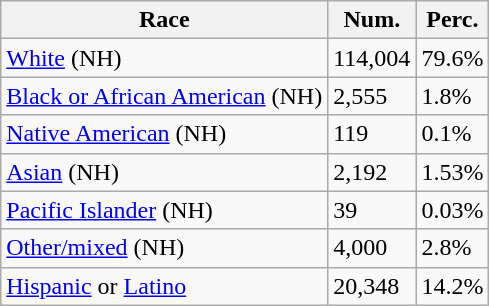<table class="wikitable">
<tr>
<th>Race</th>
<th>Num.</th>
<th>Perc.</th>
</tr>
<tr>
<td><a href='#'>White</a> (NH)</td>
<td>114,004</td>
<td>79.6%</td>
</tr>
<tr>
<td><a href='#'>Black or African American</a> (NH)</td>
<td>2,555</td>
<td>1.8%</td>
</tr>
<tr>
<td><a href='#'>Native American</a> (NH)</td>
<td>119</td>
<td>0.1%</td>
</tr>
<tr>
<td><a href='#'>Asian</a> (NH)</td>
<td>2,192</td>
<td>1.53%</td>
</tr>
<tr>
<td><a href='#'>Pacific Islander</a> (NH)</td>
<td>39</td>
<td>0.03%</td>
</tr>
<tr>
<td><a href='#'>Other/mixed</a> (NH)</td>
<td>4,000</td>
<td>2.8%</td>
</tr>
<tr>
<td><a href='#'>Hispanic</a> or <a href='#'>Latino</a></td>
<td>20,348</td>
<td>14.2%</td>
</tr>
</table>
